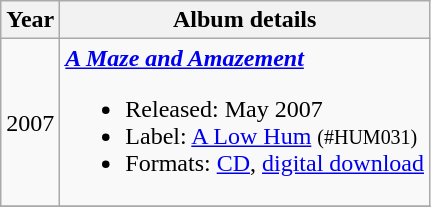<table class="wikitable" border="1">
<tr>
<th>Year</th>
<th>Album details</th>
</tr>
<tr>
<td>2007</td>
<td><strong><em><a href='#'>A Maze and Amazement</a></em></strong><br><ul><li>Released: May 2007</li><li>Label: <a href='#'>A Low Hum</a> <small>(#HUM031)</small></li><li>Formats: <a href='#'>CD</a>, <a href='#'>digital download</a></li></ul></td>
</tr>
<tr>
</tr>
</table>
